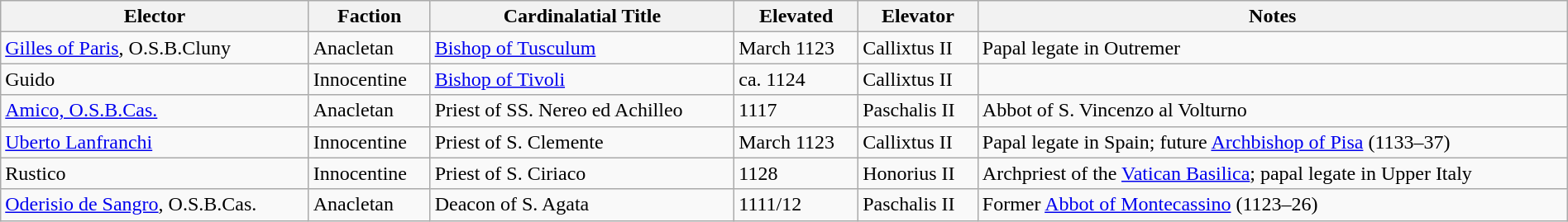<table class="wikitable sortable" style="width:100%">
<tr>
<th width="*">Elector</th>
<th width="*">Faction</th>
<th width="*">Cardinalatial Title</th>
<th width="*">Elevated</th>
<th width="*">Elevator</th>
<th width="*">Notes</th>
</tr>
<tr valign="top">
<td><a href='#'>Gilles of Paris</a>, O.S.B.Cluny</td>
<td>Anacletan</td>
<td><a href='#'>Bishop of Tusculum</a></td>
<td>March 1123</td>
<td>Callixtus II</td>
<td>Papal legate in Outremer</td>
</tr>
<tr valign="top">
<td>Guido</td>
<td>Innocentine</td>
<td><a href='#'>Bishop of Tivoli</a></td>
<td>ca. 1124</td>
<td>Callixtus II</td>
<td></td>
</tr>
<tr valign="top">
<td><a href='#'>Amico, O.S.B.Cas.</a></td>
<td>Anacletan</td>
<td>Priest of SS. Nereo ed Achilleo</td>
<td>1117</td>
<td>Paschalis II</td>
<td>Abbot of S. Vincenzo al Volturno</td>
</tr>
<tr valign="top">
<td><a href='#'>Uberto Lanfranchi</a></td>
<td>Innocentine</td>
<td>Priest of S. Clemente</td>
<td>March 1123</td>
<td>Callixtus II</td>
<td>Papal legate in Spain; future <a href='#'>Archbishop of Pisa</a> (1133–37)</td>
</tr>
<tr valign="top">
<td>Rustico</td>
<td>Innocentine</td>
<td>Priest of S. Ciriaco</td>
<td>1128</td>
<td>Honorius II</td>
<td>Archpriest of the <a href='#'>Vatican Basilica</a>; papal legate in Upper Italy</td>
</tr>
<tr valign="top">
<td><a href='#'>Oderisio de Sangro</a>, O.S.B.Cas.</td>
<td>Anacletan</td>
<td>Deacon of S. Agata</td>
<td>1111/12</td>
<td>Paschalis II</td>
<td>Former <a href='#'>Abbot of Montecassino</a> (1123–26)</td>
</tr>
</table>
